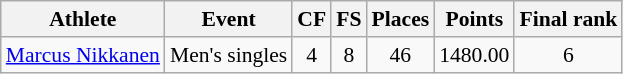<table class="wikitable" border="1" style="font-size:90%">
<tr>
<th>Athlete</th>
<th>Event</th>
<th>CF</th>
<th>FS</th>
<th>Places</th>
<th>Points</th>
<th>Final rank</th>
</tr>
<tr align=center>
<td align=left><a href='#'>Marcus Nikkanen</a></td>
<td>Men's singles</td>
<td>4</td>
<td>8</td>
<td>46</td>
<td>1480.00</td>
<td>6</td>
</tr>
</table>
